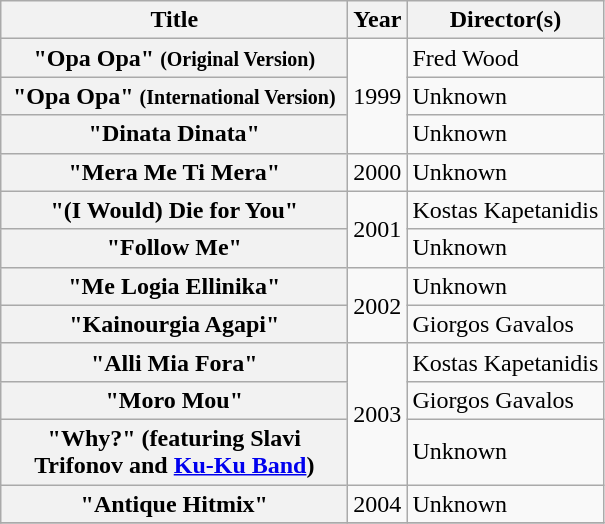<table class="wikitable plainrowheaders">
<tr>
<th scope="col" style="width:14em;">Title</th>
<th scope="col">Year</th>
<th scope="col">Director(s)</th>
</tr>
<tr>
<th scope="row">"Opa Opa" <small>(Original Version)</small></th>
<td rowspan="3">1999</td>
<td>Fred Wood</td>
</tr>
<tr>
<th scope="row">"Opa Opa" <small>(International Version)</small></th>
<td>Unknown</td>
</tr>
<tr>
<th scope="row">"Dinata Dinata"</th>
<td>Unknown</td>
</tr>
<tr>
<th scope="row">"Mera Me Ti Mera"</th>
<td>2000</td>
<td>Unknown</td>
</tr>
<tr>
<th scope="row">"(I Would) Die for You"</th>
<td rowspan="2">2001</td>
<td>Kostas Kapetanidis</td>
</tr>
<tr>
<th scope="row">"Follow Me"</th>
<td>Unknown</td>
</tr>
<tr>
<th scope="row">"Me Logia Ellinika"</th>
<td rowspan="2">2002</td>
<td>Unknown</td>
</tr>
<tr>
<th scope="row">"Kainourgia Agapi"</th>
<td>Giorgos Gavalos</td>
</tr>
<tr>
<th scope="row">"Alli Mia Fora"</th>
<td rowspan="3">2003</td>
<td>Kostas Kapetanidis</td>
</tr>
<tr>
<th scope="row">"Moro Mou"</th>
<td>Giorgos Gavalos</td>
</tr>
<tr>
<th scope="row">"Why?" <span>(featuring Slavi Trifonov and <a href='#'>Ku-Ku Band</a>)</span></th>
<td>Unknown</td>
</tr>
<tr>
<th scope="row">"Antique Hitmix"</th>
<td>2004</td>
<td>Unknown</td>
</tr>
<tr>
</tr>
</table>
